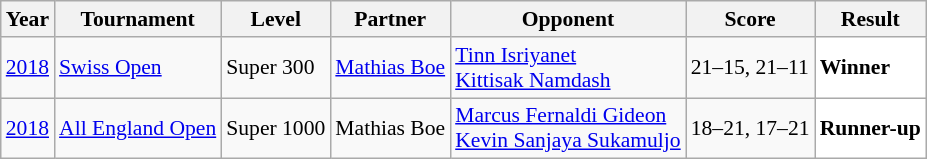<table class="sortable wikitable" style="font-size: 90%;">
<tr>
<th>Year</th>
<th>Tournament</th>
<th>Level</th>
<th>Partner</th>
<th>Opponent</th>
<th>Score</th>
<th>Result</th>
</tr>
<tr>
<td align="center"><a href='#'>2018</a></td>
<td align="left"><a href='#'>Swiss Open</a></td>
<td align="left">Super 300</td>
<td align="left"> <a href='#'>Mathias Boe</a></td>
<td align="left"> <a href='#'>Tinn Isriyanet</a> <br>  <a href='#'>Kittisak Namdash</a></td>
<td align="left">21–15, 21–11</td>
<td style="text-align:left; background:white"> <strong>Winner</strong></td>
</tr>
<tr>
<td align="center"><a href='#'>2018</a></td>
<td align="left"><a href='#'>All England Open</a></td>
<td align="left">Super 1000</td>
<td align="left"> Mathias Boe</td>
<td align="left"> <a href='#'>Marcus Fernaldi Gideon</a> <br>  <a href='#'>Kevin Sanjaya Sukamuljo</a></td>
<td align="left">18–21, 17–21</td>
<td style="text-align:left; background:white"> <strong>Runner-up</strong></td>
</tr>
</table>
